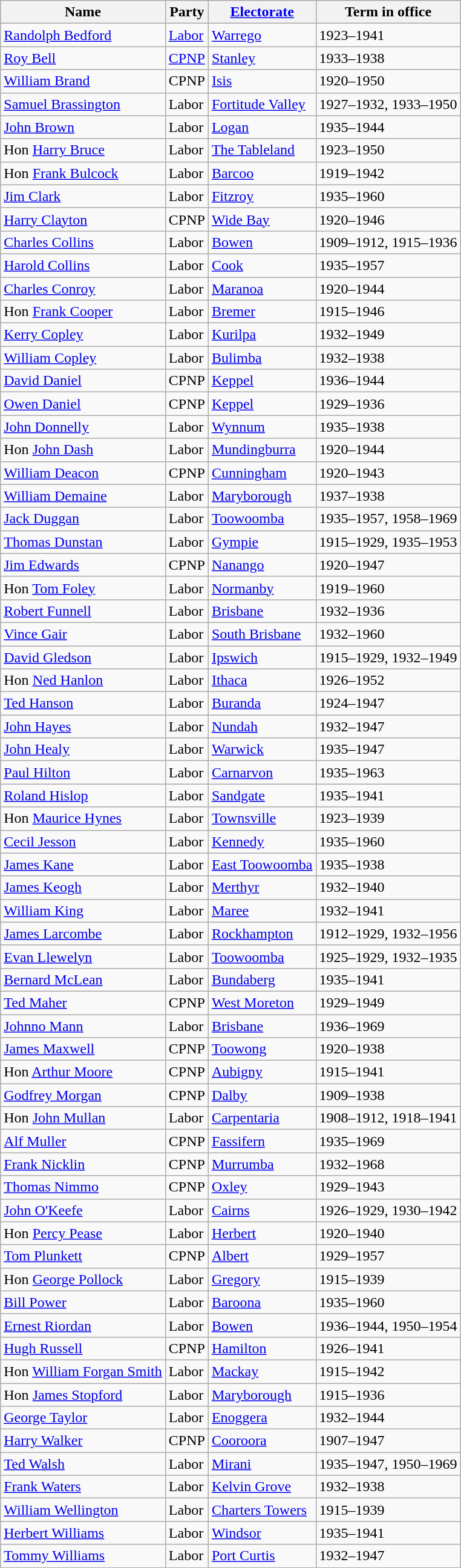<table class="wikitable sortable">
<tr>
<th>Name</th>
<th>Party</th>
<th><a href='#'>Electorate</a></th>
<th>Term in office</th>
</tr>
<tr>
<td><a href='#'>Randolph Bedford</a></td>
<td><a href='#'>Labor</a></td>
<td><a href='#'>Warrego</a></td>
<td>1923–1941</td>
</tr>
<tr>
<td><a href='#'>Roy Bell</a></td>
<td><a href='#'>CPNP</a></td>
<td><a href='#'>Stanley</a></td>
<td>1933–1938</td>
</tr>
<tr>
<td><a href='#'>William Brand</a></td>
<td>CPNP</td>
<td><a href='#'>Isis</a></td>
<td>1920–1950</td>
</tr>
<tr>
<td><a href='#'>Samuel Brassington</a></td>
<td>Labor</td>
<td><a href='#'>Fortitude Valley</a></td>
<td>1927–1932, 1933–1950</td>
</tr>
<tr>
<td><a href='#'>John Brown</a></td>
<td>Labor</td>
<td><a href='#'>Logan</a></td>
<td>1935–1944</td>
</tr>
<tr>
<td>Hon <a href='#'>Harry Bruce</a></td>
<td>Labor</td>
<td><a href='#'>The Tableland</a></td>
<td>1923–1950</td>
</tr>
<tr>
<td>Hon <a href='#'>Frank Bulcock</a></td>
<td>Labor</td>
<td><a href='#'>Barcoo</a></td>
<td>1919–1942</td>
</tr>
<tr>
<td><a href='#'>Jim Clark</a></td>
<td>Labor</td>
<td><a href='#'>Fitzroy</a></td>
<td>1935–1960</td>
</tr>
<tr>
<td><a href='#'>Harry Clayton</a></td>
<td>CPNP</td>
<td><a href='#'>Wide Bay</a></td>
<td>1920–1946</td>
</tr>
<tr>
<td><a href='#'>Charles Collins</a></td>
<td>Labor</td>
<td><a href='#'>Bowen</a></td>
<td>1909–1912, 1915–1936</td>
</tr>
<tr>
<td><a href='#'>Harold Collins</a></td>
<td>Labor</td>
<td><a href='#'>Cook</a></td>
<td>1935–1957</td>
</tr>
<tr>
<td><a href='#'>Charles Conroy</a></td>
<td>Labor</td>
<td><a href='#'>Maranoa</a></td>
<td>1920–1944</td>
</tr>
<tr>
<td>Hon <a href='#'>Frank Cooper</a></td>
<td>Labor</td>
<td><a href='#'>Bremer</a></td>
<td>1915–1946</td>
</tr>
<tr>
<td><a href='#'>Kerry Copley</a></td>
<td>Labor</td>
<td><a href='#'>Kurilpa</a></td>
<td>1932–1949</td>
</tr>
<tr>
<td><a href='#'>William Copley</a></td>
<td>Labor</td>
<td><a href='#'>Bulimba</a></td>
<td>1932–1938</td>
</tr>
<tr>
<td><a href='#'>David Daniel</a></td>
<td>CPNP</td>
<td><a href='#'>Keppel</a></td>
<td>1936–1944</td>
</tr>
<tr>
<td><a href='#'>Owen Daniel</a></td>
<td>CPNP</td>
<td><a href='#'>Keppel</a></td>
<td>1929–1936</td>
</tr>
<tr>
<td><a href='#'>John Donnelly</a></td>
<td>Labor</td>
<td><a href='#'>Wynnum</a></td>
<td>1935–1938</td>
</tr>
<tr>
<td>Hon <a href='#'>John Dash</a></td>
<td>Labor</td>
<td><a href='#'>Mundingburra</a></td>
<td>1920–1944</td>
</tr>
<tr>
<td><a href='#'>William Deacon</a></td>
<td>CPNP</td>
<td><a href='#'>Cunningham</a></td>
<td>1920–1943</td>
</tr>
<tr>
<td><a href='#'>William Demaine</a></td>
<td>Labor</td>
<td><a href='#'>Maryborough</a></td>
<td>1937–1938</td>
</tr>
<tr>
<td><a href='#'>Jack Duggan</a></td>
<td>Labor</td>
<td><a href='#'>Toowoomba</a></td>
<td>1935–1957, 1958–1969</td>
</tr>
<tr>
<td><a href='#'>Thomas Dunstan</a></td>
<td>Labor</td>
<td><a href='#'>Gympie</a></td>
<td>1915–1929, 1935–1953</td>
</tr>
<tr>
<td><a href='#'>Jim Edwards</a></td>
<td>CPNP</td>
<td><a href='#'>Nanango</a></td>
<td>1920–1947</td>
</tr>
<tr>
<td>Hon <a href='#'>Tom Foley</a></td>
<td>Labor</td>
<td><a href='#'>Normanby</a></td>
<td>1919–1960</td>
</tr>
<tr>
<td><a href='#'>Robert Funnell</a></td>
<td>Labor</td>
<td><a href='#'>Brisbane</a></td>
<td>1932–1936</td>
</tr>
<tr>
<td><a href='#'>Vince Gair</a></td>
<td>Labor</td>
<td><a href='#'>South Brisbane</a></td>
<td>1932–1960</td>
</tr>
<tr>
<td><a href='#'>David Gledson</a></td>
<td>Labor</td>
<td><a href='#'>Ipswich</a></td>
<td>1915–1929, 1932–1949</td>
</tr>
<tr>
<td>Hon <a href='#'>Ned Hanlon</a></td>
<td>Labor</td>
<td><a href='#'>Ithaca</a></td>
<td>1926–1952</td>
</tr>
<tr>
<td><a href='#'>Ted Hanson</a></td>
<td>Labor</td>
<td><a href='#'>Buranda</a></td>
<td>1924–1947</td>
</tr>
<tr>
<td><a href='#'>John Hayes</a></td>
<td>Labor</td>
<td><a href='#'>Nundah</a></td>
<td>1932–1947</td>
</tr>
<tr>
<td><a href='#'>John Healy</a></td>
<td>Labor</td>
<td><a href='#'>Warwick</a></td>
<td>1935–1947</td>
</tr>
<tr>
<td><a href='#'>Paul Hilton</a></td>
<td>Labor</td>
<td><a href='#'>Carnarvon</a></td>
<td>1935–1963</td>
</tr>
<tr>
<td><a href='#'>Roland Hislop</a></td>
<td>Labor</td>
<td><a href='#'>Sandgate</a></td>
<td>1935–1941</td>
</tr>
<tr>
<td>Hon <a href='#'>Maurice Hynes</a></td>
<td>Labor</td>
<td><a href='#'>Townsville</a></td>
<td>1923–1939</td>
</tr>
<tr>
<td><a href='#'>Cecil Jesson</a></td>
<td>Labor</td>
<td><a href='#'>Kennedy</a></td>
<td>1935–1960</td>
</tr>
<tr>
<td><a href='#'>James Kane</a></td>
<td>Labor</td>
<td><a href='#'>East Toowoomba</a></td>
<td>1935–1938</td>
</tr>
<tr>
<td><a href='#'>James Keogh</a></td>
<td>Labor</td>
<td><a href='#'>Merthyr</a></td>
<td>1932–1940</td>
</tr>
<tr>
<td><a href='#'>William King</a></td>
<td>Labor</td>
<td><a href='#'>Maree</a></td>
<td>1932–1941</td>
</tr>
<tr>
<td><a href='#'>James Larcombe</a></td>
<td>Labor</td>
<td><a href='#'>Rockhampton</a></td>
<td>1912–1929, 1932–1956</td>
</tr>
<tr>
<td><a href='#'>Evan Llewelyn</a></td>
<td>Labor</td>
<td><a href='#'>Toowoomba</a></td>
<td>1925–1929, 1932–1935</td>
</tr>
<tr>
<td><a href='#'>Bernard McLean</a></td>
<td>Labor</td>
<td><a href='#'>Bundaberg</a></td>
<td>1935–1941</td>
</tr>
<tr>
<td><a href='#'>Ted Maher</a></td>
<td>CPNP</td>
<td><a href='#'>West Moreton</a></td>
<td>1929–1949</td>
</tr>
<tr>
<td><a href='#'>Johnno Mann</a></td>
<td>Labor</td>
<td><a href='#'>Brisbane</a></td>
<td>1936–1969</td>
</tr>
<tr>
<td><a href='#'>James Maxwell</a></td>
<td>CPNP</td>
<td><a href='#'>Toowong</a></td>
<td>1920–1938</td>
</tr>
<tr>
<td>Hon <a href='#'>Arthur Moore</a></td>
<td>CPNP</td>
<td><a href='#'>Aubigny</a></td>
<td>1915–1941</td>
</tr>
<tr>
<td><a href='#'>Godfrey Morgan</a></td>
<td>CPNP</td>
<td><a href='#'>Dalby</a></td>
<td>1909–1938</td>
</tr>
<tr>
<td>Hon <a href='#'>John Mullan</a></td>
<td>Labor</td>
<td><a href='#'>Carpentaria</a></td>
<td>1908–1912, 1918–1941</td>
</tr>
<tr>
<td><a href='#'>Alf Muller</a></td>
<td>CPNP</td>
<td><a href='#'>Fassifern</a></td>
<td>1935–1969</td>
</tr>
<tr>
<td><a href='#'>Frank Nicklin</a></td>
<td>CPNP</td>
<td><a href='#'>Murrumba</a></td>
<td>1932–1968</td>
</tr>
<tr>
<td><a href='#'>Thomas Nimmo</a></td>
<td>CPNP</td>
<td><a href='#'>Oxley</a></td>
<td>1929–1943</td>
</tr>
<tr>
<td><a href='#'>John O'Keefe</a></td>
<td>Labor</td>
<td><a href='#'>Cairns</a></td>
<td>1926–1929, 1930–1942</td>
</tr>
<tr>
<td>Hon <a href='#'>Percy Pease</a></td>
<td>Labor</td>
<td><a href='#'>Herbert</a></td>
<td>1920–1940</td>
</tr>
<tr>
<td><a href='#'>Tom Plunkett</a></td>
<td>CPNP</td>
<td><a href='#'>Albert</a></td>
<td>1929–1957</td>
</tr>
<tr>
<td>Hon <a href='#'>George Pollock</a></td>
<td>Labor</td>
<td><a href='#'>Gregory</a></td>
<td>1915–1939</td>
</tr>
<tr>
<td><a href='#'>Bill Power</a></td>
<td>Labor</td>
<td><a href='#'>Baroona</a></td>
<td>1935–1960</td>
</tr>
<tr>
<td><a href='#'>Ernest Riordan</a></td>
<td>Labor</td>
<td><a href='#'>Bowen</a></td>
<td>1936–1944, 1950–1954</td>
</tr>
<tr>
<td><a href='#'>Hugh Russell</a></td>
<td>CPNP</td>
<td><a href='#'>Hamilton</a></td>
<td>1926–1941</td>
</tr>
<tr>
<td>Hon <a href='#'>William Forgan Smith</a></td>
<td>Labor</td>
<td><a href='#'>Mackay</a></td>
<td>1915–1942</td>
</tr>
<tr>
<td>Hon <a href='#'>James Stopford</a></td>
<td>Labor</td>
<td><a href='#'>Maryborough</a></td>
<td>1915–1936</td>
</tr>
<tr>
<td><a href='#'>George Taylor</a></td>
<td>Labor</td>
<td><a href='#'>Enoggera</a></td>
<td>1932–1944</td>
</tr>
<tr>
<td><a href='#'>Harry Walker</a></td>
<td>CPNP</td>
<td><a href='#'>Cooroora</a></td>
<td>1907–1947</td>
</tr>
<tr>
<td><a href='#'>Ted Walsh</a></td>
<td>Labor</td>
<td><a href='#'>Mirani</a></td>
<td>1935–1947, 1950–1969</td>
</tr>
<tr>
<td><a href='#'>Frank Waters</a></td>
<td>Labor</td>
<td><a href='#'>Kelvin Grove</a></td>
<td>1932–1938</td>
</tr>
<tr>
<td><a href='#'>William Wellington</a></td>
<td>Labor</td>
<td><a href='#'>Charters Towers</a></td>
<td>1915–1939</td>
</tr>
<tr>
<td><a href='#'>Herbert Williams</a></td>
<td>Labor</td>
<td><a href='#'>Windsor</a></td>
<td>1935–1941</td>
</tr>
<tr>
<td><a href='#'>Tommy Williams</a></td>
<td>Labor</td>
<td><a href='#'>Port Curtis</a></td>
<td>1932–1947</td>
</tr>
</table>
